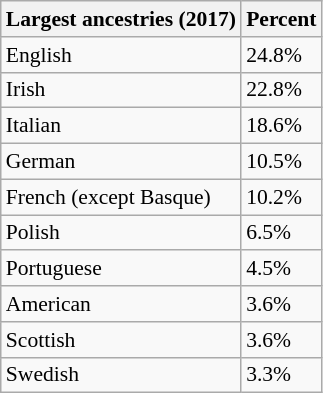<table class="wikitable sortable collapsible" style="font-size: 90%;">
<tr>
<th>Largest ancestries (2017)</th>
<th>Percent</th>
</tr>
<tr>
<td>English</td>
<td>24.8%</td>
</tr>
<tr>
<td>Irish</td>
<td>22.8%</td>
</tr>
<tr>
<td>Italian</td>
<td>18.6%</td>
</tr>
<tr>
<td>German</td>
<td>10.5%</td>
</tr>
<tr>
<td>French (except Basque)</td>
<td>10.2%</td>
</tr>
<tr>
<td>Polish</td>
<td>6.5%</td>
</tr>
<tr>
<td>Portuguese</td>
<td>4.5%</td>
</tr>
<tr>
<td>American</td>
<td>3.6%</td>
</tr>
<tr>
<td>Scottish</td>
<td>3.6%</td>
</tr>
<tr>
<td>Swedish</td>
<td>3.3%<br></td>
</tr>
</table>
